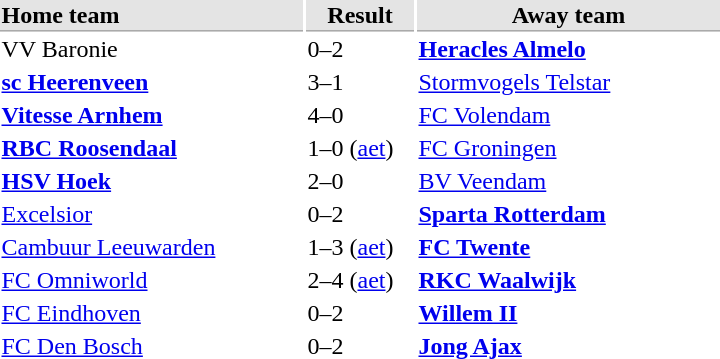<table>
<tr bgcolor="#E4E4E4">
<th style="border-bottom:1px solid #AAAAAA" width="200" align="left">Home team</th>
<th style="border-bottom:1px solid #AAAAAA" width="70" align="center">Result</th>
<th style="border-bottom:1px solid #AAAAAA" width="200">Away team</th>
</tr>
<tr>
<td>VV Baronie</td>
<td>0–2</td>
<td><strong><a href='#'>Heracles Almelo</a></strong></td>
</tr>
<tr>
<td><strong><a href='#'>sc Heerenveen</a></strong></td>
<td>3–1</td>
<td><a href='#'>Stormvogels Telstar</a></td>
</tr>
<tr>
<td><strong><a href='#'>Vitesse Arnhem</a></strong></td>
<td>4–0</td>
<td><a href='#'>FC Volendam</a></td>
</tr>
<tr>
<td><strong><a href='#'>RBC Roosendaal</a></strong></td>
<td>1–0 (<a href='#'>aet</a>)</td>
<td><a href='#'>FC Groningen</a></td>
</tr>
<tr>
<td><strong><a href='#'>HSV Hoek</a></strong></td>
<td>2–0</td>
<td><a href='#'>BV Veendam</a></td>
</tr>
<tr>
<td><a href='#'>Excelsior</a></td>
<td>0–2</td>
<td><strong><a href='#'>Sparta Rotterdam</a></strong></td>
</tr>
<tr>
<td><a href='#'>Cambuur Leeuwarden</a></td>
<td>1–3 (<a href='#'>aet</a>)</td>
<td><strong><a href='#'>FC Twente</a></strong></td>
</tr>
<tr>
<td><a href='#'>FC Omniworld</a></td>
<td>2–4 (<a href='#'>aet</a>)</td>
<td><strong><a href='#'>RKC Waalwijk</a></strong></td>
</tr>
<tr>
<td><a href='#'>FC Eindhoven</a></td>
<td>0–2</td>
<td><strong><a href='#'>Willem II</a></strong></td>
</tr>
<tr>
<td><a href='#'>FC Den Bosch</a></td>
<td>0–2</td>
<td><strong><a href='#'>Jong Ajax</a></strong></td>
</tr>
</table>
